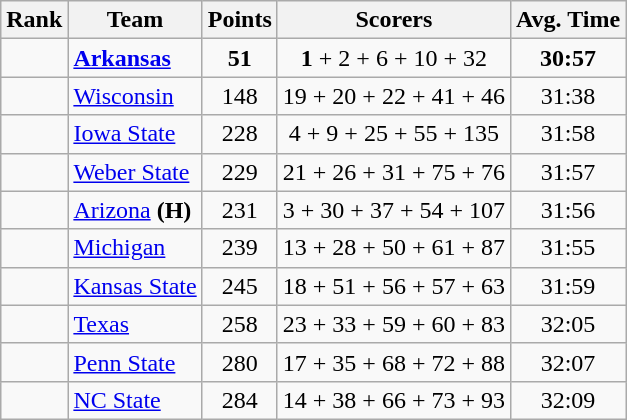<table class="wikitable sortable" style="text-align:center">
<tr>
<th>Rank</th>
<th>Team</th>
<th>Points</th>
<th>Scorers</th>
<th>Avg. Time</th>
</tr>
<tr>
<td></td>
<td align=left><strong><a href='#'>Arkansas</a></strong></td>
<td><strong>51</strong></td>
<td><strong>1</strong> + 2 + 6 + 10 + 32</td>
<td><strong>30:57</strong></td>
</tr>
<tr>
<td></td>
<td align=left><a href='#'>Wisconsin</a></td>
<td>148</td>
<td>19 + 20 + 22 + 41 + 46</td>
<td>31:38</td>
</tr>
<tr>
<td></td>
<td align=left><a href='#'>Iowa State</a></td>
<td>228</td>
<td>4 + 9 + 25 + 55 + 135</td>
<td>31:58</td>
</tr>
<tr>
<td></td>
<td align=left><a href='#'>Weber State</a></td>
<td>229</td>
<td>21 + 26 + 31 + 75 + 76</td>
<td>31:57</td>
</tr>
<tr>
<td></td>
<td align=left><a href='#'>Arizona</a> <strong>(H)</strong></td>
<td>231</td>
<td>3 + 30 + 37 + 54 + 107</td>
<td>31:56</td>
</tr>
<tr>
<td></td>
<td align=left><a href='#'>Michigan</a></td>
<td>239</td>
<td>13 + 28 + 50 + 61 + 87</td>
<td>31:55</td>
</tr>
<tr>
<td></td>
<td align=left><a href='#'>Kansas State</a></td>
<td>245</td>
<td>18 + 51 + 56 + 57 + 63</td>
<td>31:59</td>
</tr>
<tr>
<td></td>
<td align=left><a href='#'>Texas</a></td>
<td>258</td>
<td>23 + 33 + 59 + 60 + 83</td>
<td>32:05</td>
</tr>
<tr>
<td></td>
<td align=left><a href='#'>Penn State</a></td>
<td>280</td>
<td>17 + 35 + 68 + 72 + 88</td>
<td>32:07</td>
</tr>
<tr>
<td></td>
<td align=left><a href='#'>NC State</a></td>
<td>284</td>
<td>14 + 38 + 66 + 73 + 93</td>
<td>32:09</td>
</tr>
</table>
